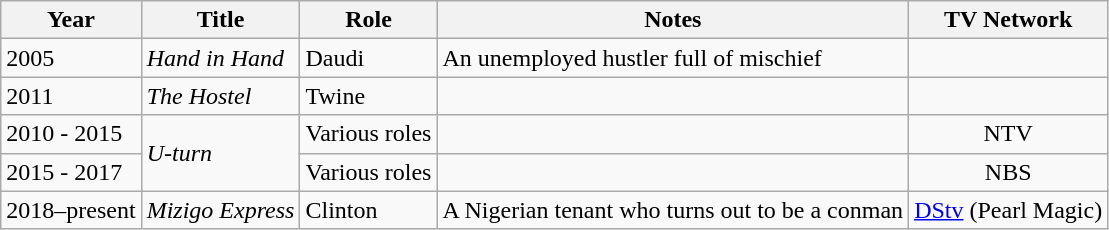<table class="wikitable">
<tr>
<th>Year</th>
<th>Title</th>
<th>Role</th>
<th>Notes</th>
<th>TV Network</th>
</tr>
<tr>
<td>2005</td>
<td><em>Hand in Hand</em></td>
<td>Daudi</td>
<td>An unemployed hustler full of mischief</td>
<td></td>
</tr>
<tr>
<td>2011</td>
<td><em>The Hostel</em></td>
<td>Twine</td>
<td></td>
<td></td>
</tr>
<tr>
<td>2010 - 2015</td>
<td rowspan="2"><em>U-turn</em></td>
<td>Various roles</td>
<td></td>
<td style="text-align:center;">NTV</td>
</tr>
<tr>
<td>2015 - 2017</td>
<td>Various roles</td>
<td></td>
<td style="text-align:center;">NBS</td>
</tr>
<tr>
<td>2018–present</td>
<td><em>Mizigo Express</em></td>
<td>Clinton</td>
<td>A Nigerian tenant who turns out to be a conman</td>
<td><a href='#'>DStv</a> (Pearl Magic)</td>
</tr>
</table>
